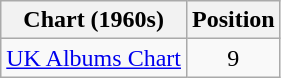<table class="wikitable" style="text-align:center;">
<tr>
<th>Chart (1960s)</th>
<th>Position</th>
</tr>
<tr>
<td align="left"><a href='#'>UK Albums Chart</a></td>
<td>9</td>
</tr>
</table>
